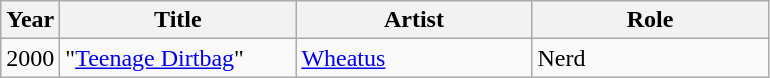<table class="wikitable sortable">
<tr>
<th>Year</th>
<th style="width:150px;">Title</th>
<th style="width:150px;">Artist</th>
<th style="width:150px;">Role</th>
</tr>
<tr>
<td>2000</td>
<td>"<a href='#'>Teenage Dirtbag</a>"</td>
<td><a href='#'>Wheatus</a></td>
<td>Nerd</td>
</tr>
</table>
